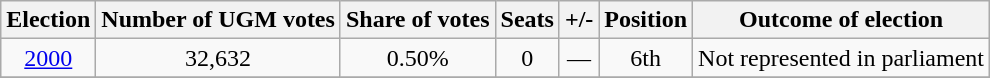<table class="sortable wikitable">
<tr>
<th>Election</th>
<th>Number of UGM votes</th>
<th>Share of votes</th>
<th>Seats</th>
<th>+/-</th>
<th>Position</th>
<th>Outcome of election</th>
</tr>
<tr>
<td align=center><a href='#'>2000</a></td>
<td align=center>32,632</td>
<td align=center>0.50%</td>
<td align=center>0</td>
<td align=center>—</td>
<td align=center>6th</td>
<td align=left>Not represented in parliament</td>
</tr>
<tr>
</tr>
</table>
